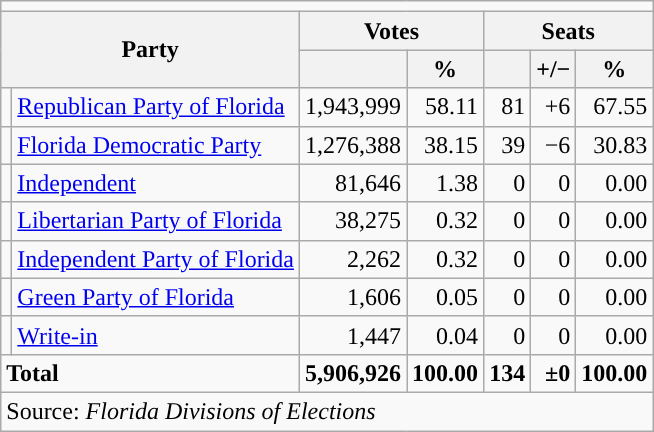<table class="wikitable">
<tr>
<td colspan="7"></td>
</tr>
<tr>
<th colspan="2" rowspan="2">Party</th>
<th colspan="2">Votes</th>
<th colspan="3">Seats</th>
</tr>
<tr>
<th></th>
<th>%</th>
<th></th>
<th>+/−</th>
<th>%</th>
</tr>
<tr>
<td style="background-color:"></td>
<td><a href='#'>Republican Party of Florida</a></td>
<td align="right">1,943,999</td>
<td align="right">58.11</td>
<td align="right">81</td>
<td align="right">+6</td>
<td align="right">67.55</td>
</tr>
<tr>
<td style="background-color:"></td>
<td><a href='#'>Florida Democratic Party</a></td>
<td align="right">1,276,388</td>
<td align="right">38.15</td>
<td align="right">39</td>
<td align="right">−6</td>
<td align="right">30.83</td>
</tr>
<tr>
<td style="background-color:"></td>
<td><a href='#'>Independent</a></td>
<td align="right">81,646</td>
<td align="right">1.38</td>
<td align="right">0</td>
<td align="right">0</td>
<td align="right">0.00</td>
</tr>
<tr>
<td style="background-color:"></td>
<td><a href='#'>Libertarian Party of Florida</a></td>
<td align="right">38,275</td>
<td align="right">0.32</td>
<td align="right">0</td>
<td align="right">0</td>
<td align="right">0.00</td>
</tr>
<tr>
<td style="background-color:"></td>
<td><a href='#'>Independent Party of Florida</a></td>
<td align="right">2,262</td>
<td align="right">0.32</td>
<td align="right">0</td>
<td align="right">0</td>
<td align="right">0.00</td>
</tr>
<tr>
<td style="background-color:"></td>
<td><a href='#'>Green Party of Florida</a></td>
<td align="right">1,606</td>
<td align="right">0.05</td>
<td align="right">0</td>
<td align="right">0</td>
<td align="right">0.00</td>
</tr>
<tr>
<td style="background-color:"></td>
<td><a href='#'>Write-in</a></td>
<td align="right">1,447</td>
<td align="right">0.04</td>
<td align="right">0</td>
<td align="right">0</td>
<td align="right">0.00</td>
</tr>
<tr>
<td colspan="2"><strong>Total</strong></td>
<td align="right"><strong>5,906,926</strong></td>
<td align="right"><strong>100.00</strong></td>
<td align="right"><strong>134</strong></td>
<td align="right"><strong>±0</strong></td>
<td align="right"><strong>100.00</strong></td>
</tr>
<tr>
<td colspan="7">Source: <em>Florida Divisions of Elections</em></td>
</tr>
</table>
